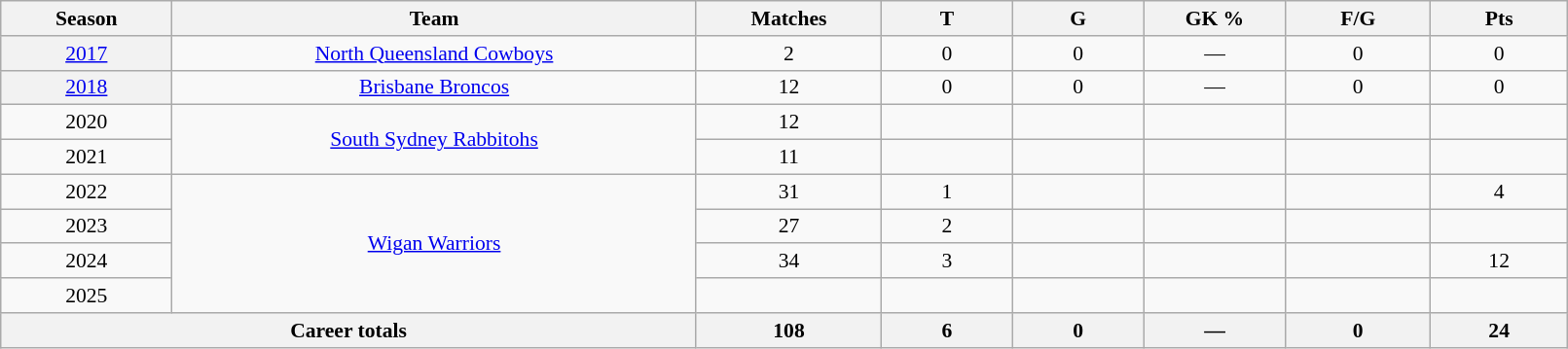<table class="wikitable sortable"  style="font-size:90%; text-align:center; width:85%;">
<tr>
<th width=2%>Season</th>
<th width=8%>Team</th>
<th width=2%>Matches</th>
<th width=2%>T</th>
<th width=2%>G</th>
<th width=2%>GK %</th>
<th width=2%>F/G</th>
<th width=2%>Pts</th>
</tr>
<tr>
<th scope="row" style="text-align:center; font-weight:normal"><a href='#'>2017</a></th>
<td style="text-align:center;"> <a href='#'>North Queensland Cowboys</a></td>
<td>2</td>
<td>0</td>
<td>0</td>
<td>—</td>
<td>0</td>
<td>0</td>
</tr>
<tr>
<th scope="row" style="text-align:center; font-weight:normal"><a href='#'>2018</a></th>
<td style="text-align:center;"> <a href='#'>Brisbane Broncos</a></td>
<td>12</td>
<td>0</td>
<td>0</td>
<td>—</td>
<td>0</td>
<td>0</td>
</tr>
<tr>
<td>2020</td>
<td rowspan="2"> <a href='#'>South Sydney Rabbitohs</a></td>
<td>12</td>
<td></td>
<td></td>
<td></td>
<td></td>
<td></td>
</tr>
<tr>
<td>2021</td>
<td>11</td>
<td></td>
<td></td>
<td></td>
<td></td>
<td></td>
</tr>
<tr>
<td>2022</td>
<td rowspan="4"> <a href='#'>Wigan Warriors</a></td>
<td>31</td>
<td>1</td>
<td></td>
<td></td>
<td></td>
<td>4</td>
</tr>
<tr>
<td>2023</td>
<td>27</td>
<td>2</td>
<td></td>
<td></td>
<td></td>
<td></td>
</tr>
<tr>
<td>2024</td>
<td>34</td>
<td>3</td>
<td></td>
<td></td>
<td></td>
<td>12</td>
</tr>
<tr>
<td>2025</td>
<td></td>
<td></td>
<td></td>
<td></td>
<td></td>
<td></td>
</tr>
<tr class="sortbottom">
<th colspan="2">Career totals</th>
<th>108</th>
<th>6</th>
<th>0</th>
<th>—</th>
<th>0</th>
<th>24</th>
</tr>
</table>
